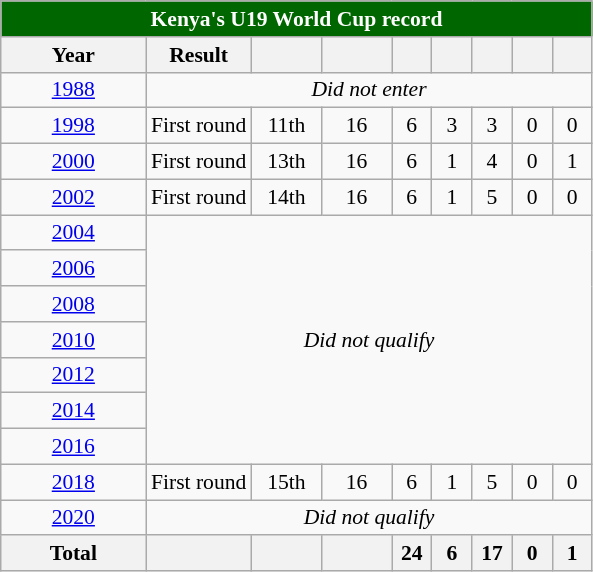<table class="wikitable" style="font-size:90%; text-align:center;">
<tr>
<th style="color:white; background:#006600;" colspan=9>Kenya's U19 World Cup record</th>
</tr>
<tr>
<th width="90">Year</th>
<th>Result</th>
<th width="40"></th>
<th width="40"></th>
<th width="20"></th>
<th width="20"></th>
<th width="20"></th>
<th width="20"></th>
<th width="20"></th>
</tr>
<tr>
<td> <a href='#'>1988</a></td>
<td colspan=8><em>Did not enter</em></td>
</tr>
<tr>
<td> <a href='#'>1998</a></td>
<td>First round</td>
<td>11th</td>
<td>16</td>
<td>6</td>
<td>3</td>
<td>3</td>
<td>0</td>
<td>0</td>
</tr>
<tr>
<td> <a href='#'>2000</a></td>
<td>First round</td>
<td>13th</td>
<td>16</td>
<td>6</td>
<td>1</td>
<td>4</td>
<td>0</td>
<td>1</td>
</tr>
<tr>
<td> <a href='#'>2002</a></td>
<td>First round</td>
<td>14th</td>
<td>16</td>
<td>6</td>
<td>1</td>
<td>5</td>
<td>0</td>
<td>0</td>
</tr>
<tr>
<td> <a href='#'>2004</a></td>
<td colspan=8 rowspan=7><em>Did not qualify</em></td>
</tr>
<tr>
<td> <a href='#'>2006</a></td>
</tr>
<tr>
<td> <a href='#'>2008</a></td>
</tr>
<tr>
<td> <a href='#'>2010</a></td>
</tr>
<tr>
<td> <a href='#'>2012</a></td>
</tr>
<tr>
<td> <a href='#'>2014</a></td>
</tr>
<tr>
<td> <a href='#'>2016</a></td>
</tr>
<tr>
<td> <a href='#'>2018</a></td>
<td>First round</td>
<td>15th</td>
<td>16</td>
<td>6</td>
<td>1</td>
<td>5</td>
<td>0</td>
<td>0</td>
</tr>
<tr>
<td> <a href='#'>2020</a></td>
<td colspan=8><em>Did not qualify</em></td>
</tr>
<tr>
<th>Total</th>
<th></th>
<th></th>
<th></th>
<th>24</th>
<th>6</th>
<th>17</th>
<th>0</th>
<th>1</th>
</tr>
</table>
